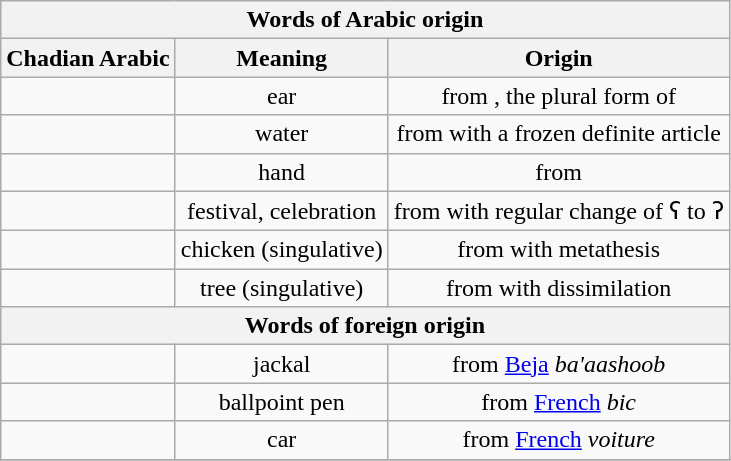<table class="wikitable" style="text-align:center;">
<tr>
<th colspan=6>Words of Arabic origin</th>
</tr>
<tr>
<th>Chadian Arabic</th>
<th>Meaning</th>
<th>Origin</th>
</tr>
<tr>
<td> <em></em></td>
<td>ear</td>
<td>from  <em></em>, the plural form of  <em></em></td>
</tr>
<tr>
<td> <em></em></td>
<td>water</td>
<td>from  <em></em> with a frozen definite article</td>
</tr>
<tr>
<td> <em></em></td>
<td>hand</td>
<td>from  <em></em></td>
</tr>
<tr>
<td> <em></em></td>
<td>festival, celebration</td>
<td>from  <em></em> with regular change of ʕ to ʔ</td>
</tr>
<tr>
<td> <em></em></td>
<td>chicken (singulative)</td>
<td>from  <em></em> with metathesis</td>
</tr>
<tr>
<td> <em></em></td>
<td>tree (singulative)</td>
<td>from  <em></em> with dissimilation</td>
</tr>
<tr>
<th colspan=6>Words of foreign origin</th>
</tr>
<tr>
<td> <em></em></td>
<td>jackal</td>
<td>from <a href='#'>Beja</a> <em>ba'aashoob</em></td>
</tr>
<tr>
<td> <em></em></td>
<td>ballpoint pen</td>
<td>from <a href='#'>French</a> <em>bic</em></td>
</tr>
<tr>
<td> <em></em></td>
<td>car</td>
<td>from <a href='#'>French</a> <em>voiture</em></td>
</tr>
<tr>
</tr>
</table>
